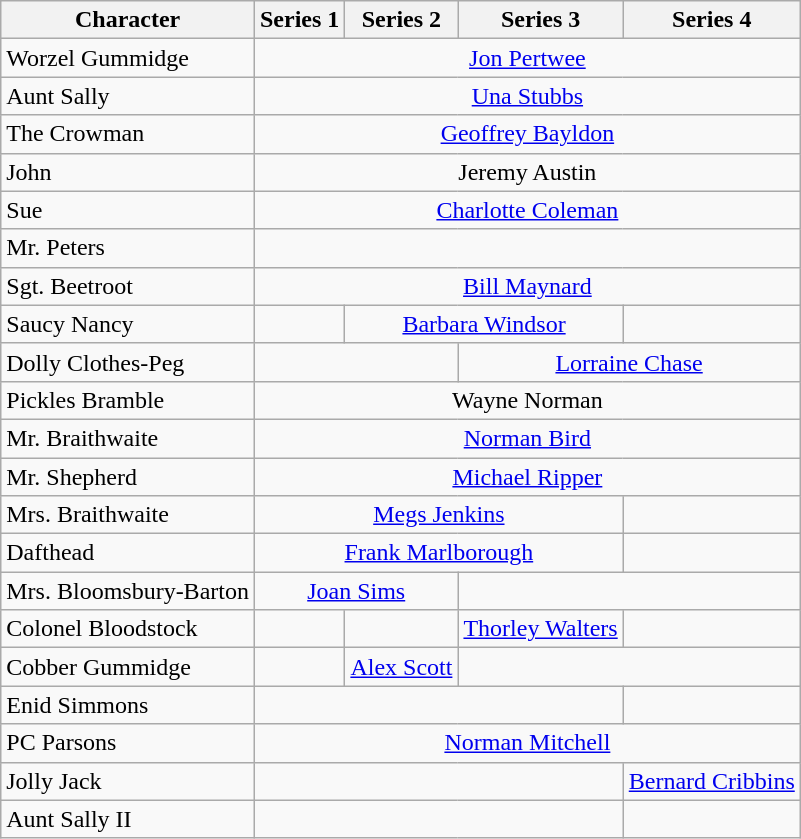<table class="wikitable">
<tr>
<th>Character</th>
<th>Series 1</th>
<th>Series 2</th>
<th>Series 3</th>
<th>Series 4</th>
</tr>
<tr>
<td>Worzel Gummidge</td>
<td colspan="4" style="text-align:center;"><a href='#'>Jon Pertwee</a></td>
</tr>
<tr>
<td>Aunt Sally</td>
<td colspan="4" style="text-align:center;"><a href='#'>Una Stubbs</a></td>
</tr>
<tr>
<td>The Crowman</td>
<td colspan="4" style="text-align:center;"><a href='#'>Geoffrey Bayldon</a></td>
</tr>
<tr>
<td>John</td>
<td colspan="4" style="text-align:center;">Jeremy Austin</td>
</tr>
<tr>
<td>Sue</td>
<td colspan="4" style="text-align:center;"><a href='#'>Charlotte Coleman</a></td>
</tr>
<tr>
<td>Mr. Peters</td>
<td colspan="4"></td>
</tr>
<tr>
<td>Sgt. Beetroot</td>
<td colspan="4" style="text-align:center;"><a href='#'>Bill Maynard</a></td>
</tr>
<tr>
<td>Saucy Nancy</td>
<td></td>
<td colspan="2" style="text-align:center;"><a href='#'>Barbara Windsor</a></td>
<td></td>
</tr>
<tr>
<td>Dolly Clothes-Peg</td>
<td colspan="2"></td>
<td colspan="2" style="text-align:center;"><a href='#'>Lorraine Chase</a></td>
</tr>
<tr>
<td>Pickles Bramble</td>
<td colspan="4" style="text-align:center;">Wayne Norman</td>
</tr>
<tr>
<td>Mr. Braithwaite</td>
<td colspan="4" style="text-align:center;"><a href='#'>Norman Bird</a></td>
</tr>
<tr>
<td>Mr. Shepherd</td>
<td colspan="4" style="text-align:center;"><a href='#'>Michael Ripper</a></td>
</tr>
<tr>
<td>Mrs. Braithwaite</td>
<td colspan="3" style="text-align:center;"><a href='#'>Megs Jenkins</a></td>
<td></td>
</tr>
<tr>
<td>Dafthead</td>
<td colspan="3" style="text-align:center;"><a href='#'>Frank Marlborough</a></td>
<td></td>
</tr>
<tr>
<td>Mrs. Bloomsbury-Barton</td>
<td colspan="2" style="text-align:center;"><a href='#'>Joan Sims</a></td>
<td colspan="2"></td>
</tr>
<tr>
<td>Colonel Bloodstock</td>
<td></td>
<td></td>
<td colspan="1" style="text-align:center;"><a href='#'>Thorley Walters</a></td>
<td></td>
</tr>
<tr>
<td>Cobber Gummidge</td>
<td></td>
<td><a href='#'>Alex Scott</a></td>
<td colspan="2"></td>
</tr>
<tr>
<td>Enid Simmons</td>
<td colspan="3"></td>
<td></td>
</tr>
<tr>
<td>PC Parsons</td>
<td colspan="4" style="text-align:center;"><a href='#'>Norman Mitchell</a></td>
</tr>
<tr>
<td>Jolly Jack</td>
<td colspan="3"></td>
<td><a href='#'>Bernard Cribbins</a></td>
</tr>
<tr>
<td>Aunt Sally II</td>
<td colspan="3"></td>
<td></td>
</tr>
</table>
